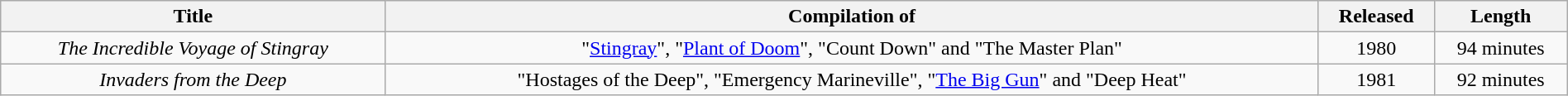<table class="wikitable" style="width:100%; text-align:center">
<tr>
<th>Title</th>
<th>Compilation of</th>
<th>Released</th>
<th>Length</th>
</tr>
<tr>
<td><em>The Incredible Voyage of Stingray</em></td>
<td>"<a href='#'>Stingray</a>", "<a href='#'>Plant of Doom</a>", "Count Down" and "The Master Plan"</td>
<td>1980</td>
<td>94 minutes</td>
</tr>
<tr>
<td><em>Invaders from the Deep</em></td>
<td>"Hostages of the Deep", "Emergency Marineville", "<a href='#'>The Big Gun</a>" and "Deep Heat"</td>
<td>1981</td>
<td>92 minutes</td>
</tr>
</table>
